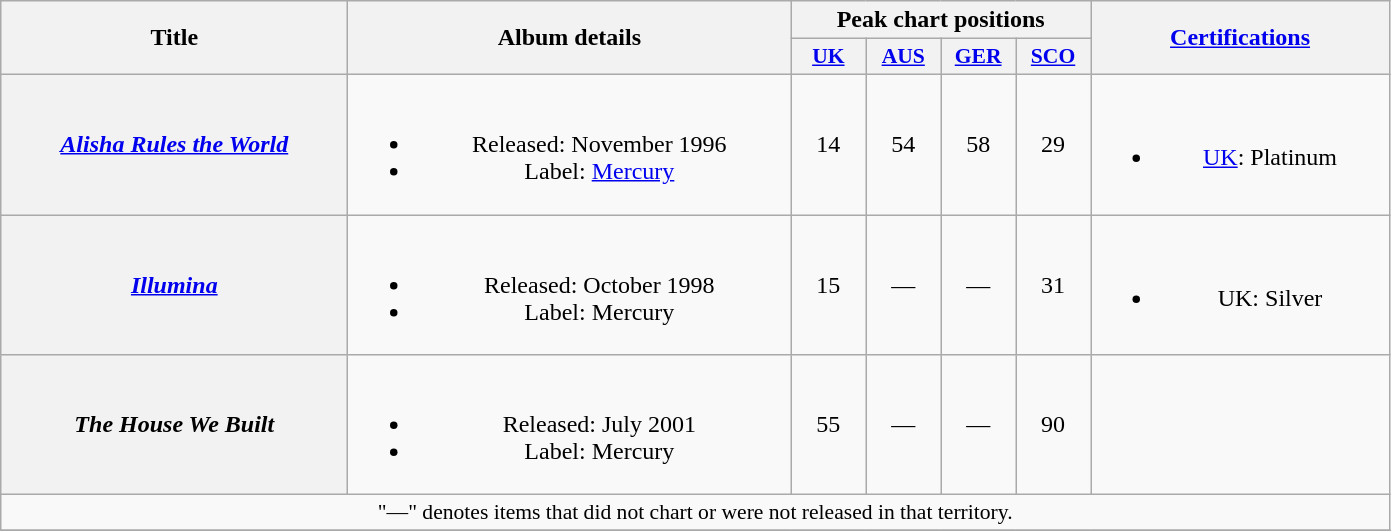<table class="wikitable plainrowheaders" style="text-align:center;">
<tr>
<th scope="col" rowspan="2" style="width:14em;">Title</th>
<th scope="col" rowspan="2" style="width:18em;">Album details</th>
<th scope="col" colspan="4">Peak chart positions</th>
<th rowspan="2" style="width:12em;"><a href='#'>Certifications</a></th>
</tr>
<tr>
<th scope="col" style="width:3em;font-size:90%;"><a href='#'>UK</a><br></th>
<th scope="col" style="width:3em;font-size:90%;"><a href='#'>AUS</a><br></th>
<th scope="col" style="width:3em;font-size:90%;"><a href='#'>GER</a><br></th>
<th scope="col" style="width:3em;font-size:90%;"><a href='#'>SCO</a><br></th>
</tr>
<tr>
<th scope="row"><em><a href='#'>Alisha Rules the World</a></em></th>
<td><br><ul><li>Released: November 1996</li><li>Label: <a href='#'>Mercury</a></li></ul></td>
<td>14</td>
<td>54</td>
<td>58</td>
<td>29</td>
<td><br><ul><li><a href='#'>UK</a>: Platinum</li></ul></td>
</tr>
<tr>
<th scope="row"><em><a href='#'>Illumina</a></em></th>
<td><br><ul><li>Released: October 1998</li><li>Label: Mercury</li></ul></td>
<td>15</td>
<td>—</td>
<td>—</td>
<td>31</td>
<td><br><ul><li>UK: Silver</li></ul></td>
</tr>
<tr>
<th scope="row"><em>The House We Built</em></th>
<td><br><ul><li>Released: July 2001</li><li>Label: Mercury</li></ul></td>
<td>55</td>
<td>—</td>
<td>—</td>
<td>90</td>
<td></td>
</tr>
<tr>
<td align="center" colspan="15" style="font-size:90%">"—" denotes items that did not chart or were not released in that territory.</td>
</tr>
<tr>
</tr>
</table>
